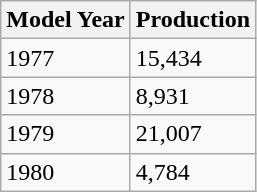<table class="wikitable">
<tr>
<th>Model Year</th>
<th>Production</th>
</tr>
<tr>
<td>1977</td>
<td>15,434</td>
</tr>
<tr>
<td>1978</td>
<td>8,931</td>
</tr>
<tr>
<td>1979</td>
<td>21,007</td>
</tr>
<tr>
<td>1980</td>
<td>4,784</td>
</tr>
</table>
